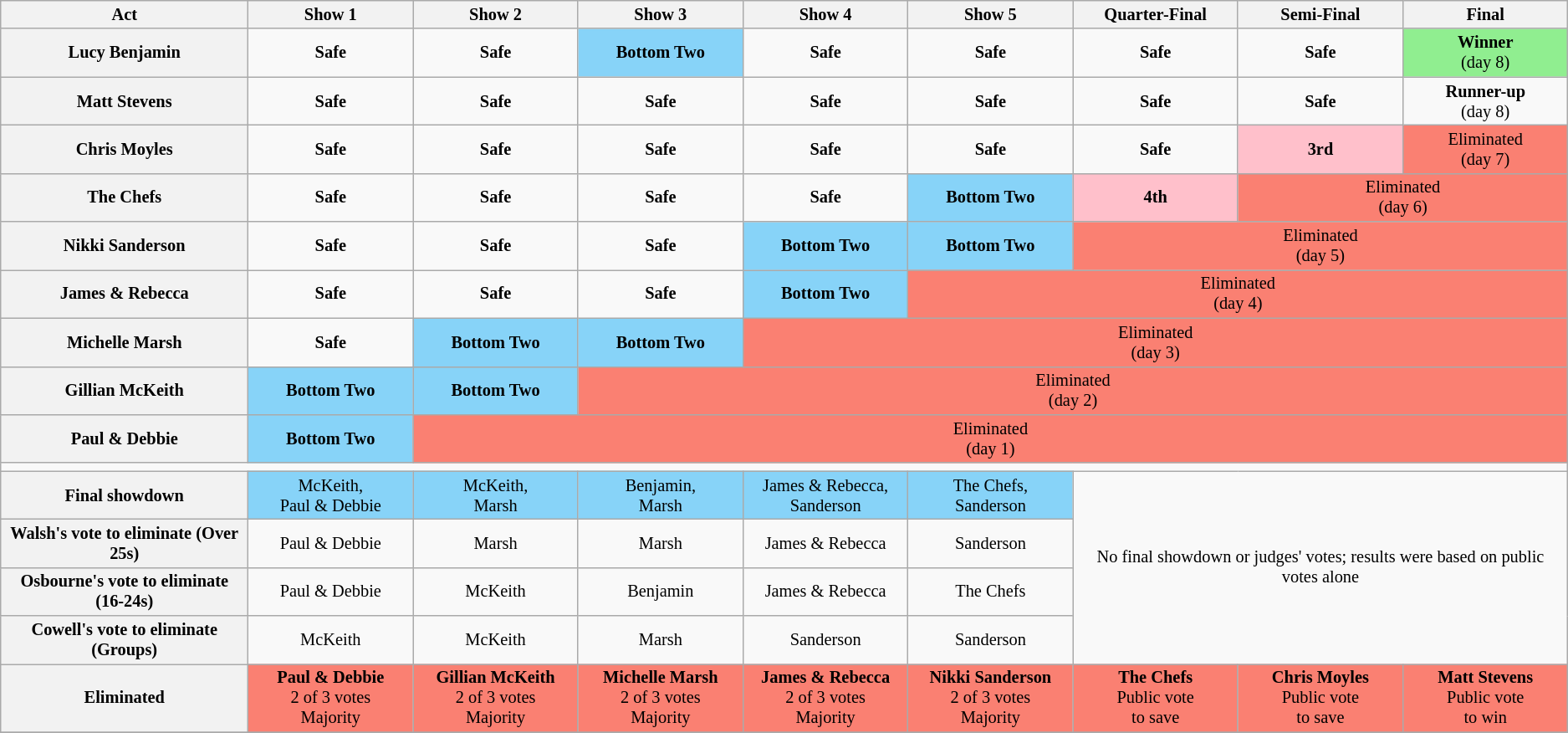<table class="wikitable" style="text-align:center; font-size:85%">
<tr>
<th style="width:15%">Act</th>
<th style="width:10%">Show 1</th>
<th style="width:10%">Show 2</th>
<th style="width:10%">Show 3</th>
<th style="width:10%">Show 4</th>
<th style="width:10%">Show 5</th>
<th style="width:10%">Quarter-Final</th>
<th style="width:10%">Semi-Final</th>
<th style="width:10%">Final</th>
</tr>
<tr>
<th>Lucy Benjamin</th>
<td><strong>Safe</strong></td>
<td><strong>Safe</strong></td>
<td style="background:#87D3F8"><strong>Bottom Two</strong></td>
<td><strong>Safe</strong></td>
<td><strong>Safe</strong></td>
<td><strong>Safe</strong></td>
<td><strong>Safe</strong></td>
<td style=background:lightgreen><strong>Winner</strong><br> (day 8)</td>
</tr>
<tr>
<th>Matt Stevens</th>
<td><strong>Safe</strong></td>
<td><strong>Safe</strong></td>
<td><strong>Safe</strong></td>
<td><strong>Safe</strong></td>
<td><strong>Safe</strong></td>
<td><strong>Safe</strong></td>
<td><strong>Safe</strong></td>
<td><strong>Runner-up</strong><br> (day 8)</td>
</tr>
<tr>
<th>Chris Moyles</th>
<td><strong>Safe</strong></td>
<td><strong>Safe</strong></td>
<td><strong>Safe</strong></td>
<td><strong>Safe</strong></td>
<td><strong>Safe</strong></td>
<td><strong>Safe</strong></td>
<td style=background:pink><strong>3rd</strong></td>
<td style="background:salmon">Eliminated<br>(day 7)</td>
</tr>
<tr>
<th>The Chefs</th>
<td><strong>Safe</strong></td>
<td><strong>Safe</strong></td>
<td><strong>Safe</strong></td>
<td><strong>Safe</strong></td>
<td style="background:#87D3F8"><strong>Bottom Two</strong></td>
<td style=background:pink><strong>4th</strong></td>
<td style="background:salmon" colspan=2>Eliminated<br>(day 6)</td>
</tr>
<tr>
<th>Nikki Sanderson</th>
<td><strong>Safe</strong></td>
<td><strong>Safe</strong></td>
<td><strong>Safe</strong></td>
<td style="background:#87D3F8"><strong>Bottom Two</strong></td>
<td style="background:#87D3F8"><strong>Bottom Two</strong></td>
<td style="background:salmon" colspan=3>Eliminated<br>(day 5)</td>
</tr>
<tr>
<th>James & Rebecca</th>
<td><strong>Safe</strong></td>
<td><strong>Safe</strong></td>
<td><strong>Safe</strong></td>
<td style="background:#87D3F8"><strong>Bottom Two</strong></td>
<td style="background:salmon" colspan=4>Eliminated<br>(day 4)</td>
</tr>
<tr>
<th>Michelle Marsh</th>
<td><strong>Safe</strong></td>
<td style="background:#87D3F8"><strong>Bottom Two</strong></td>
<td style="background:#87D3F8"><strong>Bottom Two</strong></td>
<td style="background:salmon" colspan=5>Eliminated<br>(day 3)</td>
</tr>
<tr>
<th>Gillian McKeith</th>
<td style="background:#87D3F8"><strong>Bottom Two</strong></td>
<td style="background:#87D3F8"><strong>Bottom Two</strong></td>
<td style="background:salmon" colspan=6>Eliminated<br>(day 2)</td>
</tr>
<tr>
<th>Paul & Debbie</th>
<td style="background:#87D3F8"><strong>Bottom Two</strong></td>
<td style="background:salmon" colspan=7>Eliminated<br>(day 1)</td>
</tr>
<tr>
<td colspan=10></td>
</tr>
<tr>
<th>Final showdown</th>
<td style="background:#87D3F8">McKeith,<br>Paul & Debbie</td>
<td style="background:#87D3F8">McKeith, <br>Marsh</td>
<td style="background:#87D3F8">Benjamin,<br>Marsh</td>
<td style="background:#87D3F8">James & Rebecca,<br>Sanderson</td>
<td style="background:#87D3F8">The Chefs,<br>Sanderson</td>
<td rowspan=4 colspan=3>No final showdown or judges' votes; results were based on public votes alone</td>
</tr>
<tr>
<th>Walsh's vote to eliminate (Over 25s)</th>
<td>Paul & Debbie</td>
<td>Marsh</td>
<td>Marsh</td>
<td>James & Rebecca</td>
<td>Sanderson</td>
</tr>
<tr>
<th>Osbourne's vote to eliminate (16-24s)</th>
<td>Paul & Debbie</td>
<td>McKeith</td>
<td>Benjamin</td>
<td>James & Rebecca</td>
<td>The Chefs</td>
</tr>
<tr>
<th>Cowell's vote to eliminate (Groups)</th>
<td>McKeith</td>
<td>McKeith</td>
<td>Marsh</td>
<td>Sanderson</td>
<td>Sanderson</td>
</tr>
<tr>
<th>Eliminated</th>
<td style="background:salmon"><strong>Paul & Debbie</strong><br>2 of 3 votes<br>Majority</td>
<td style="background:salmon"><strong>Gillian McKeith</strong><br>2 of 3 votes<br>Majority</td>
<td style="background:salmon"><strong>Michelle Marsh</strong><br>2 of 3 votes<br>Majority</td>
<td style="background:salmon"><strong>James & Rebecca</strong><br>2 of 3 votes<br>Majority</td>
<td style="background:salmon"><strong>Nikki Sanderson</strong><br>2 of 3 votes<br>Majority</td>
<td style="background:salmon"><strong>The Chefs</strong><br>Public vote<br>to save</td>
<td style="background:salmon"><strong>Chris Moyles</strong><br>Public vote<br>to save</td>
<td style="background:salmon"><strong>Matt Stevens</strong><br>Public vote<br>to win</td>
</tr>
<tr>
</tr>
</table>
